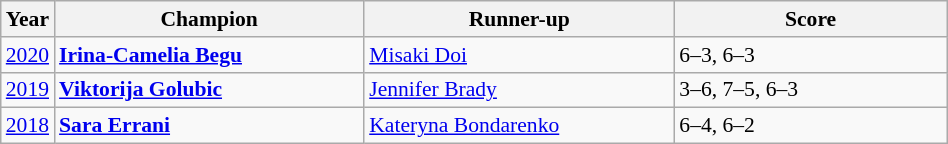<table class="wikitable" style="font-size:90%">
<tr>
<th>Year</th>
<th width="200">Champion</th>
<th width="200">Runner-up</th>
<th width="175">Score</th>
</tr>
<tr>
<td><a href='#'>2020</a></td>
<td> <strong><a href='#'>Irina-Camelia Begu</a></strong></td>
<td> <a href='#'>Misaki Doi</a></td>
<td>6–3, 6–3</td>
</tr>
<tr>
<td><a href='#'>2019</a></td>
<td> <strong><a href='#'>Viktorija Golubic</a></strong></td>
<td> <a href='#'>Jennifer Brady</a></td>
<td>3–6, 7–5, 6–3</td>
</tr>
<tr>
<td><a href='#'>2018</a></td>
<td> <strong><a href='#'>Sara Errani</a></strong></td>
<td> <a href='#'>Kateryna Bondarenko</a></td>
<td>6–4, 6–2</td>
</tr>
</table>
